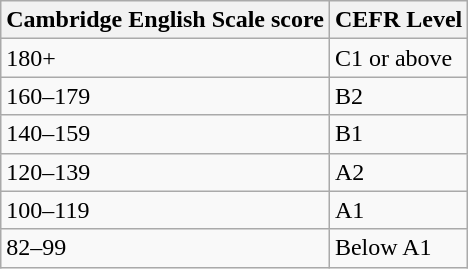<table class="wikitable">
<tr>
<th><strong>Cambridge English Scale score</strong></th>
<th><strong>CEFR Level</strong></th>
</tr>
<tr>
<td>180+</td>
<td>C1 or above</td>
</tr>
<tr>
<td>160–179</td>
<td>B2</td>
</tr>
<tr>
<td>140–159</td>
<td>B1</td>
</tr>
<tr>
<td>120–139</td>
<td>A2</td>
</tr>
<tr>
<td>100–119</td>
<td>A1</td>
</tr>
<tr>
<td>82–99</td>
<td>Below A1</td>
</tr>
</table>
